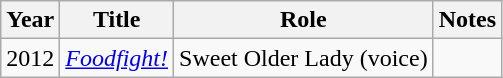<table class="wikitable sortable">
<tr>
<th>Year</th>
<th>Title</th>
<th>Role</th>
<th>Notes</th>
</tr>
<tr>
<td>2012</td>
<td><em><a href='#'>Foodfight!</a></em></td>
<td>Sweet Older Lady (voice)</td>
<td></td>
</tr>
</table>
